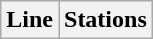<table class="wikitable">
<tr>
<th>Line</th>
<th>Stations<br></th>
</tr>
</table>
